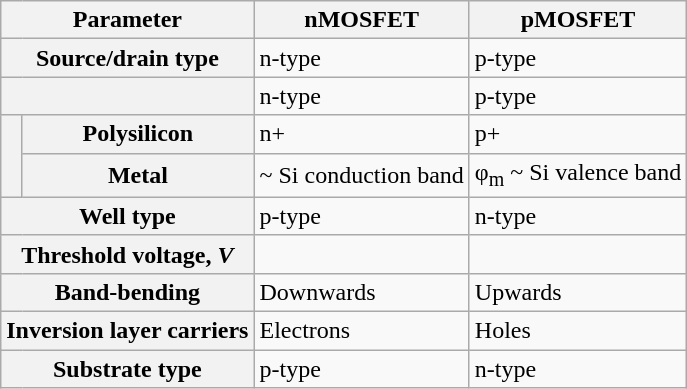<table class="wikitable">
<tr>
<th colspan=2>Parameter</th>
<th>nMOSFET</th>
<th>pMOSFET</th>
</tr>
<tr>
<th colspan=2>Source/drain type</th>
<td>n-type</td>
<td>p-type</td>
</tr>
<tr>
<th colspan=2></th>
<td>n-type</td>
<td>p-type</td>
</tr>
<tr>
<th rowspan=2></th>
<th>Polysilicon</th>
<td>n+</td>
<td>p+</td>
</tr>
<tr>
<th>Metal</th>
<td> ~ Si conduction band</td>
<td>φ<sub>m</sub> ~ Si valence band</td>
</tr>
<tr>
<th colspan=2>Well type</th>
<td>p-type</td>
<td>n-type</td>
</tr>
<tr>
<th colspan=2>Threshold voltage, <em>V</em></th>
<td></td>
<td></td>
</tr>
<tr>
<th colspan=2>Band-bending</th>
<td>Downwards</td>
<td>Upwards</td>
</tr>
<tr>
<th colspan=2>Inversion layer carriers</th>
<td>Electrons</td>
<td>Holes</td>
</tr>
<tr>
<th colspan=2>Substrate type</th>
<td>p-type</td>
<td>n-type</td>
</tr>
</table>
